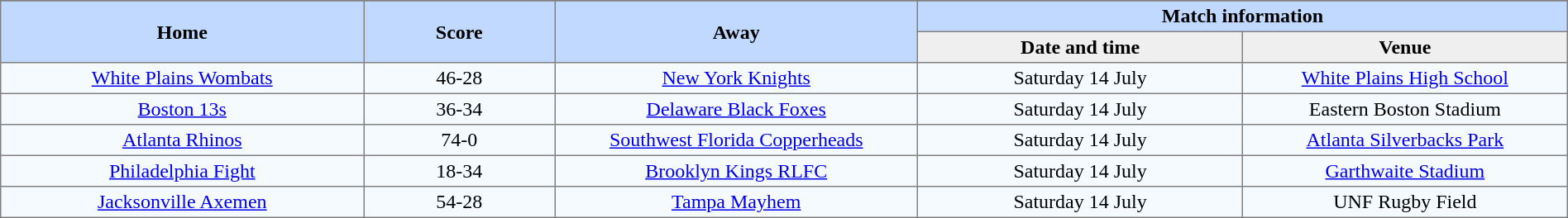<table border="1" cellpadding="3" cellspacing="0" style="border-collapse:collapse; text-align:center; width:100%;">
<tr style="background:#c1d8ff;">
</tr>
<tr style="background:#c1d8ff;">
<th rowspan="2" style="width:19%;">Home</th>
<th rowspan="2" style="width:10%;">Score</th>
<th rowspan="2" style="width:19%;">Away</th>
<th colspan=6>Match information</th>
</tr>
<tr style="background:#efefef;">
<th width=17%>Date and time</th>
<th width=17%>Venue</th>
</tr>
<tr style="text-align:center; background:#f5faff;">
<td><a href='#'>White Plains Wombats</a></td>
<td>46-28</td>
<td><a href='#'>New York Knights</a></td>
<td>Saturday 14 July</td>
<td><a href='#'>White Plains High School</a></td>
</tr>
<tr style="text-align:center; background:#f5faff;">
<td><a href='#'>Boston 13s</a></td>
<td>36-34</td>
<td><a href='#'>Delaware Black Foxes</a></td>
<td>Saturday 14 July</td>
<td>Eastern Boston Stadium</td>
</tr>
<tr style="text-align:center; background:#f5faff;">
<td><a href='#'>Atlanta Rhinos</a></td>
<td>74-0</td>
<td><a href='#'>Southwest Florida Copperheads</a></td>
<td>Saturday 14 July</td>
<td><a href='#'>Atlanta Silverbacks Park</a></td>
</tr>
<tr style="text-align:center; background:#f5faff;">
<td><a href='#'>Philadelphia Fight</a></td>
<td>18-34</td>
<td><a href='#'>Brooklyn Kings RLFC</a></td>
<td>Saturday 14 July</td>
<td><a href='#'>Garthwaite Stadium</a></td>
</tr>
<tr style="text-align:center; background:#f5faff;">
<td><a href='#'>Jacksonville Axemen</a></td>
<td>54-28</td>
<td><a href='#'>Tampa Mayhem</a></td>
<td>Saturday 14 July</td>
<td>UNF Rugby Field</td>
</tr>
</table>
